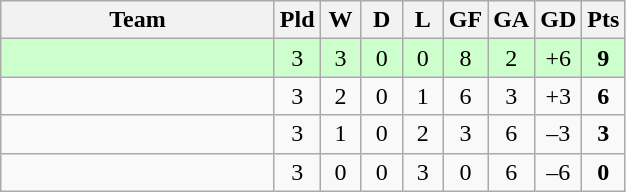<table class="wikitable" style="text-align: center;">
<tr>
<th width=175>Team</th>
<th width=20>Pld</th>
<th width=20>W</th>
<th width=20>D</th>
<th width=20>L</th>
<th width=20>GF</th>
<th width=20>GA</th>
<th width=20>GD</th>
<th width=20>Pts</th>
</tr>
<tr bgcolor="ccffcc">
<td align=left></td>
<td>3</td>
<td>3</td>
<td>0</td>
<td>0</td>
<td>8</td>
<td>2</td>
<td>+6</td>
<td><strong>9</strong></td>
</tr>
<tr>
<td align=left></td>
<td>3</td>
<td>2</td>
<td>0</td>
<td>1</td>
<td>6</td>
<td>3</td>
<td>+3</td>
<td><strong>6</strong></td>
</tr>
<tr>
<td align=left></td>
<td>3</td>
<td>1</td>
<td>0</td>
<td>2</td>
<td>3</td>
<td>6</td>
<td>–3</td>
<td><strong>3</strong></td>
</tr>
<tr>
<td align=left></td>
<td>3</td>
<td>0</td>
<td>0</td>
<td>3</td>
<td>0</td>
<td>6</td>
<td>–6</td>
<td><strong>0</strong></td>
</tr>
</table>
